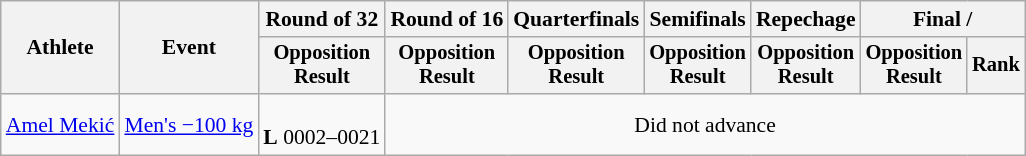<table class="wikitable" style="font-size:90%">
<tr>
<th rowspan="2">Athlete</th>
<th rowspan="2">Event</th>
<th>Round of 32</th>
<th>Round of 16</th>
<th>Quarterfinals</th>
<th>Semifinals</th>
<th>Repechage</th>
<th colspan=2>Final / </th>
</tr>
<tr style="font-size:95%">
<th>Opposition<br>Result</th>
<th>Opposition<br>Result</th>
<th>Opposition<br>Result</th>
<th>Opposition<br>Result</th>
<th>Opposition<br>Result</th>
<th>Opposition<br>Result</th>
<th>Rank</th>
</tr>
<tr align=center>
<td align=left><a href='#'>Amel Mekić</a></td>
<td align=left><a href='#'>Men's −100 kg</a></td>
<td><br><strong>L</strong> 0002–0021</td>
<td colspan=6>Did not advance</td>
</tr>
</table>
